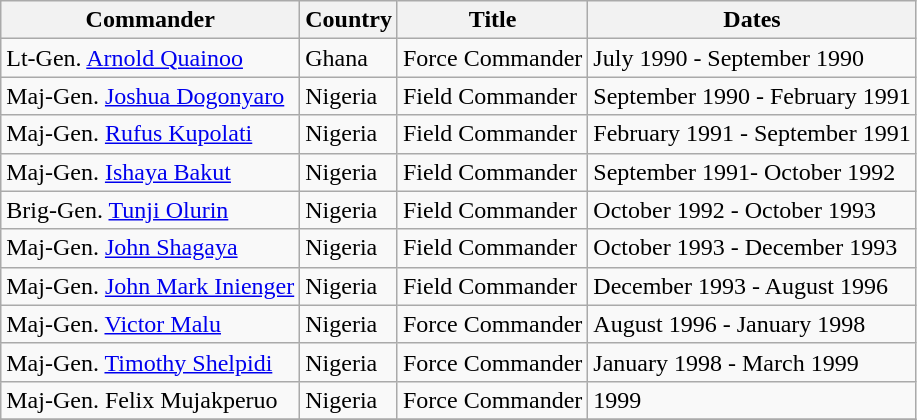<table class="wikitable" border="1">
<tr>
<th>Commander</th>
<th>Country</th>
<th>Title</th>
<th>Dates</th>
</tr>
<tr>
<td>Lt-Gen. <a href='#'>Arnold Quainoo</a></td>
<td>Ghana</td>
<td>Force Commander</td>
<td>July 1990 - September 1990</td>
</tr>
<tr>
<td>Maj-Gen. <a href='#'>Joshua Dogonyaro</a></td>
<td>Nigeria</td>
<td>Field Commander</td>
<td>September 1990 - February 1991</td>
</tr>
<tr>
<td>Maj-Gen. <a href='#'>Rufus Kupolati</a></td>
<td>Nigeria</td>
<td>Field Commander</td>
<td>February 1991 - September 1991</td>
</tr>
<tr>
<td>Maj-Gen. <a href='#'>Ishaya Bakut</a></td>
<td>Nigeria</td>
<td>Field Commander</td>
<td>September 1991- October 1992</td>
</tr>
<tr>
<td>Brig-Gen. <a href='#'>Tunji Olurin</a></td>
<td>Nigeria</td>
<td>Field Commander</td>
<td>October 1992 - October 1993</td>
</tr>
<tr>
<td>Maj-Gen. <a href='#'>John Shagaya</a></td>
<td>Nigeria</td>
<td>Field Commander</td>
<td>October 1993 - December 1993</td>
</tr>
<tr>
<td>Maj-Gen. <a href='#'>John Mark Inienger</a></td>
<td>Nigeria</td>
<td>Field Commander</td>
<td>December 1993 - August 1996</td>
</tr>
<tr>
<td>Maj-Gen. <a href='#'>Victor Malu</a></td>
<td>Nigeria</td>
<td>Force Commander</td>
<td>August 1996 - January 1998</td>
</tr>
<tr>
<td>Maj-Gen. <a href='#'>Timothy Shelpidi</a></td>
<td>Nigeria</td>
<td>Force Commander</td>
<td>January 1998 - March 1999</td>
</tr>
<tr>
<td>Maj-Gen. Felix Mujakperuo</td>
<td>Nigeria</td>
<td>Force Commander</td>
<td>1999</td>
</tr>
<tr>
</tr>
</table>
